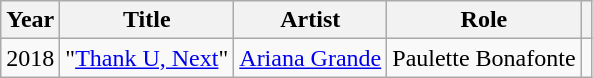<table class="wikitable sortable">
<tr>
<th>Year</th>
<th>Title</th>
<th>Artist</th>
<th>Role</th>
<th class="unsortable"></th>
</tr>
<tr>
<td>2018</td>
<td>"<a href='#'>Thank U, Next</a>"</td>
<td><a href='#'>Ariana Grande</a></td>
<td>Paulette Bonafonte</td>
<td></td>
</tr>
</table>
